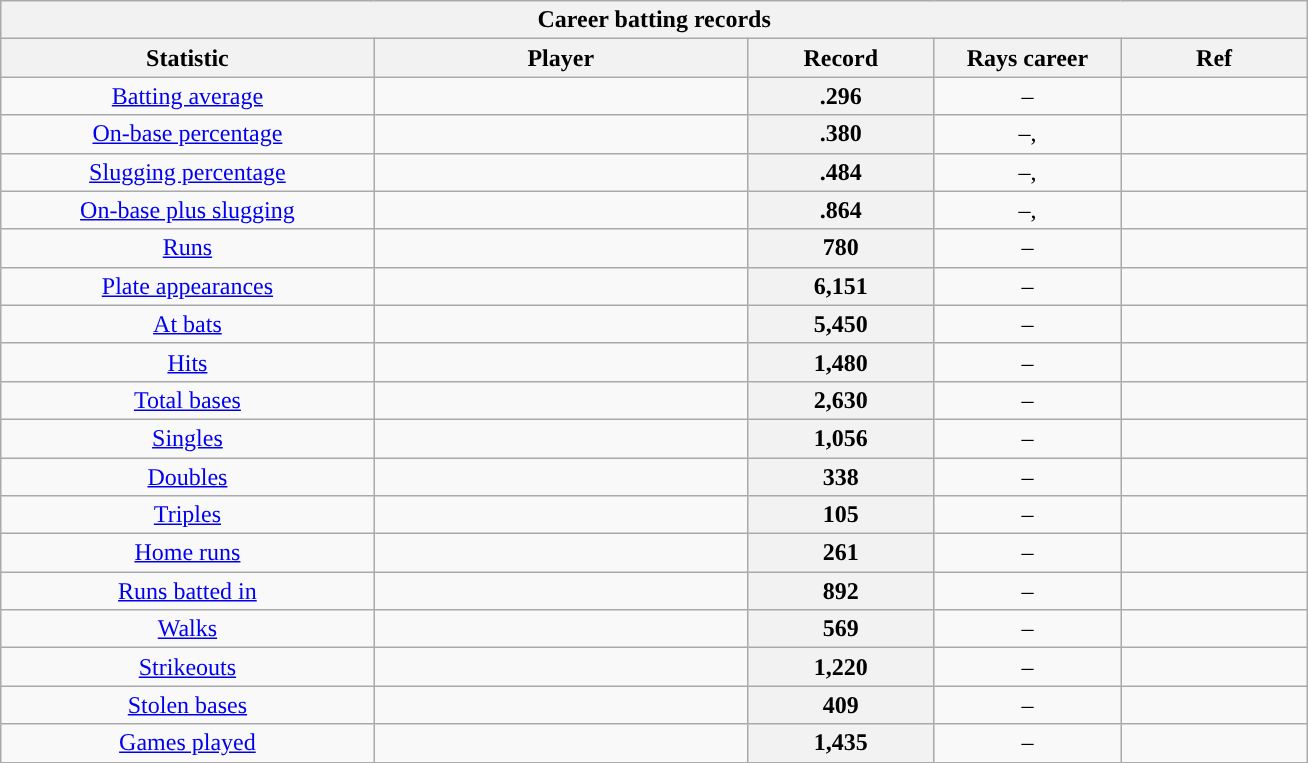<table class="wikitable" style="text-align:center" width="69%">
<tr>
<th colspan=5>Career batting records</th>
</tr>
<tr>
<th scope="col" width=20%>Statistic</th>
<th scope="col" width=20%>Player</th>
<th scope="col" width=10% class="unsortable">Record</th>
<th scope="col" width=10%>Rays career</th>
<th scope="col" width=10% class="unsortable">Ref</th>
</tr>
<tr>
<td><a href='#'>Batting average</a></td>
<td></td>
<th scope="row">.296</th>
<td>–</td>
<td></td>
</tr>
<tr>
<td><a href='#'>On-base percentage</a></td>
<td></td>
<th scope="row">.380</th>
<td>–, </td>
<td></td>
</tr>
<tr>
<td><a href='#'>Slugging percentage</a></td>
<td></td>
<th scope="row">.484</th>
<td>–, </td>
<td></td>
</tr>
<tr>
<td><a href='#'>On-base plus slugging</a></td>
<td></td>
<th scope="row">.864</th>
<td>–, </td>
<td></td>
</tr>
<tr>
<td><a href='#'>Runs</a></td>
<td></td>
<th scope="row">780</th>
<td>–</td>
<td></td>
</tr>
<tr>
<td><a href='#'>Plate appearances</a></td>
<td></td>
<th scope="row">6,151</th>
<td>–</td>
<td></td>
</tr>
<tr>
<td><a href='#'>At bats</a></td>
<td></td>
<th scope="row">5,450</th>
<td>–</td>
<td></td>
</tr>
<tr>
<td><a href='#'>Hits</a></td>
<td></td>
<th scope="row">1,480</th>
<td>–</td>
<td></td>
</tr>
<tr>
<td><a href='#'>Total bases</a></td>
<td></td>
<th scope="row">2,630</th>
<td>–</td>
<td></td>
</tr>
<tr>
<td><a href='#'>Singles</a></td>
<td></td>
<th scope="row">1,056</th>
<td>–</td>
<td></td>
</tr>
<tr>
<td><a href='#'>Doubles</a></td>
<td></td>
<th scope="row">338</th>
<td>–</td>
<td></td>
</tr>
<tr>
<td><a href='#'>Triples</a></td>
<td></td>
<th scope="row">105</th>
<td>–</td>
<td></td>
</tr>
<tr>
<td><a href='#'>Home runs</a></td>
<td></td>
<th scope="row">261</th>
<td>–</td>
<td></td>
</tr>
<tr>
<td><a href='#'>Runs batted in</a></td>
<td></td>
<th scope="row">892</th>
<td>–</td>
<td></td>
</tr>
<tr>
<td><a href='#'>Walks</a></td>
<td></td>
<th scope="row">569</th>
<td>–</td>
<td></td>
</tr>
<tr>
<td><a href='#'>Strikeouts</a></td>
<td></td>
<th scope="row">1,220</th>
<td>–</td>
<td></td>
</tr>
<tr>
<td><a href='#'>Stolen bases</a></td>
<td></td>
<th scope="row">409</th>
<td>–</td>
<td></td>
</tr>
<tr>
<td><a href='#'>Games played</a></td>
<td></td>
<th scope="row">1,435</th>
<td>–</td>
<td></td>
</tr>
</table>
